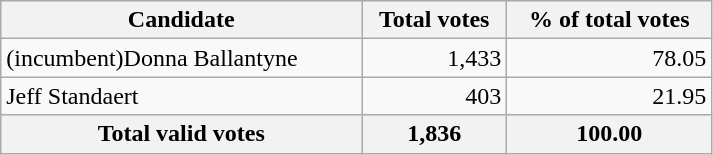<table style="width:475px;" class="wikitable">
<tr bgcolor="#EEEEEE">
<th align="left">Candidate</th>
<th align="right">Total votes</th>
<th align="right">% of total votes</th>
</tr>
<tr>
<td align="left">(incumbent)Donna Ballantyne</td>
<td align="right">1,433</td>
<td align="right">78.05</td>
</tr>
<tr>
<td align="left">Jeff Standaert</td>
<td align="right">403</td>
<td align="right">21.95</td>
</tr>
<tr bgcolor="#EEEEEE">
<th align="left">Total valid votes</th>
<th align="right"><strong>1,836</strong></th>
<th align="right"><strong>100.00</strong></th>
</tr>
</table>
